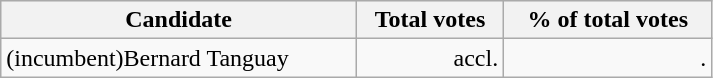<table style="width:475px;" class="wikitable">
<tr bgcolor="#EEEEEE">
<th align="left">Candidate</th>
<th align="right">Total votes</th>
<th align="right">% of total votes</th>
</tr>
<tr>
<td align="left">(incumbent)Bernard Tanguay</td>
<td align="right">accl.</td>
<td align="right">.</td>
</tr>
</table>
